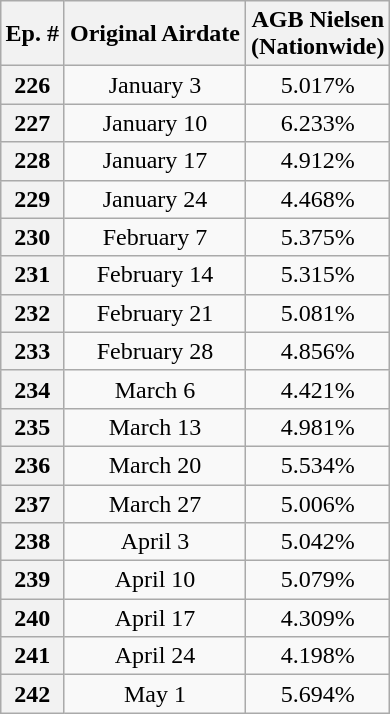<table class="wikitable" style="text-align:center; margin-left:auto; margin-right:auto">
<tr>
<th>Ep. #</th>
<th>Original Airdate</th>
<th>AGB Nielsen<br>(Nationwide)<br></th>
</tr>
<tr>
<th>226</th>
<td>January 3</td>
<td>5.017%</td>
</tr>
<tr>
<th>227</th>
<td>January 10</td>
<td>6.233%</td>
</tr>
<tr>
<th>228</th>
<td>January 17</td>
<td>4.912%</td>
</tr>
<tr>
<th>229</th>
<td>January 24</td>
<td>4.468%</td>
</tr>
<tr>
<th>230</th>
<td>February 7</td>
<td>5.375%</td>
</tr>
<tr>
<th>231</th>
<td>February 14</td>
<td>5.315%</td>
</tr>
<tr>
<th>232</th>
<td>February 21</td>
<td>5.081%</td>
</tr>
<tr>
<th>233</th>
<td>February 28</td>
<td>4.856%</td>
</tr>
<tr>
<th>234</th>
<td>March 6</td>
<td>4.421%</td>
</tr>
<tr>
<th>235</th>
<td>March 13</td>
<td>4.981%</td>
</tr>
<tr>
<th>236</th>
<td>March 20</td>
<td>5.534%</td>
</tr>
<tr>
<th>237</th>
<td>March 27</td>
<td>5.006%</td>
</tr>
<tr>
<th>238</th>
<td>April 3</td>
<td>5.042%</td>
</tr>
<tr>
<th>239</th>
<td>April 10</td>
<td>5.079%</td>
</tr>
<tr>
<th>240</th>
<td>April 17</td>
<td>4.309%</td>
</tr>
<tr>
<th>241</th>
<td>April 24</td>
<td>4.198%</td>
</tr>
<tr>
<th>242</th>
<td>May 1</td>
<td>5.694%</td>
</tr>
</table>
